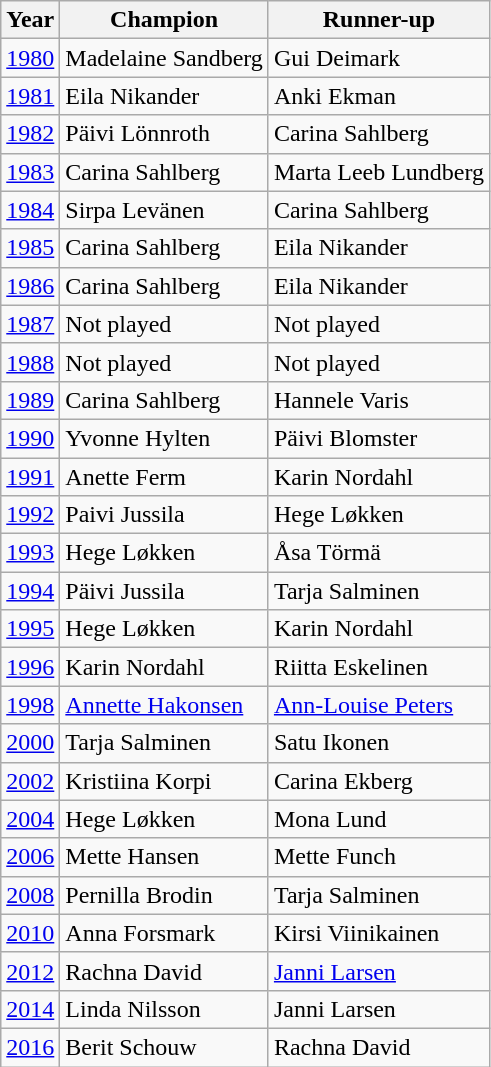<table class="wikitable">
<tr>
<th>Year</th>
<th>Champion</th>
<th>Runner-up</th>
</tr>
<tr>
<td><a href='#'>1980</a></td>
<td> Madelaine Sandberg</td>
<td> Gui Deimark</td>
</tr>
<tr>
<td><a href='#'>1981</a></td>
<td> Eila Nikander</td>
<td> Anki Ekman</td>
</tr>
<tr>
<td><a href='#'>1982</a></td>
<td> Päivi Lönnroth</td>
<td> Carina Sahlberg</td>
</tr>
<tr>
<td><a href='#'>1983</a></td>
<td> Carina Sahlberg</td>
<td> Marta Leeb Lundberg</td>
</tr>
<tr>
<td><a href='#'>1984</a></td>
<td> Sirpa Levänen</td>
<td> Carina Sahlberg</td>
</tr>
<tr>
<td><a href='#'>1985</a></td>
<td> Carina Sahlberg</td>
<td> Eila Nikander</td>
</tr>
<tr>
<td><a href='#'>1986</a></td>
<td> Carina Sahlberg</td>
<td> Eila Nikander</td>
</tr>
<tr>
<td><a href='#'>1987</a></td>
<td> Not played</td>
<td> Not played</td>
</tr>
<tr>
<td><a href='#'>1988</a></td>
<td> Not played</td>
<td> Not played</td>
</tr>
<tr>
<td><a href='#'>1989</a></td>
<td> Carina Sahlberg</td>
<td> Hannele Varis</td>
</tr>
<tr>
<td><a href='#'>1990</a></td>
<td> Yvonne Hylten</td>
<td> Päivi Blomster</td>
</tr>
<tr>
<td><a href='#'>1991</a></td>
<td> Anette Ferm</td>
<td> Karin Nordahl</td>
</tr>
<tr>
<td><a href='#'>1992</a></td>
<td> Paivi Jussila</td>
<td> Hege Løkken</td>
</tr>
<tr>
<td><a href='#'>1993</a></td>
<td> Hege Løkken</td>
<td> Åsa Törmä</td>
</tr>
<tr>
<td><a href='#'>1994</a></td>
<td> Päivi Jussila</td>
<td> Tarja Salminen</td>
</tr>
<tr>
<td><a href='#'>1995</a></td>
<td> Hege Løkken</td>
<td> Karin Nordahl</td>
</tr>
<tr>
<td><a href='#'>1996</a></td>
<td> Karin Nordahl</td>
<td> Riitta Eskelinen</td>
</tr>
<tr>
<td><a href='#'>1998</a></td>
<td> <a href='#'>Annette Hakonsen</a></td>
<td> <a href='#'>Ann-Louise Peters</a></td>
</tr>
<tr>
<td><a href='#'>2000</a></td>
<td> Tarja Salminen</td>
<td> Satu Ikonen</td>
</tr>
<tr>
<td><a href='#'>2002</a></td>
<td> Kristiina Korpi</td>
<td> Carina Ekberg</td>
</tr>
<tr>
<td><a href='#'>2004</a></td>
<td> Hege Løkken</td>
<td> Mona Lund</td>
</tr>
<tr>
<td><a href='#'>2006</a></td>
<td> Mette Hansen</td>
<td> Mette Funch</td>
</tr>
<tr )>
<td><a href='#'>2008</a></td>
<td> Pernilla Brodin</td>
<td> Tarja Salminen</td>
</tr>
<tr>
<td><a href='#'>2010</a></td>
<td> Anna Forsmark</td>
<td> Kirsi Viinikainen</td>
</tr>
<tr>
<td><a href='#'>2012</a></td>
<td> Rachna David</td>
<td> <a href='#'>Janni Larsen</a></td>
</tr>
<tr>
<td><a href='#'>2014</a></td>
<td> Linda Nilsson</td>
<td> Janni Larsen</td>
</tr>
<tr>
<td><a href='#'>2016</a></td>
<td> Berit Schouw</td>
<td> Rachna David</td>
</tr>
</table>
